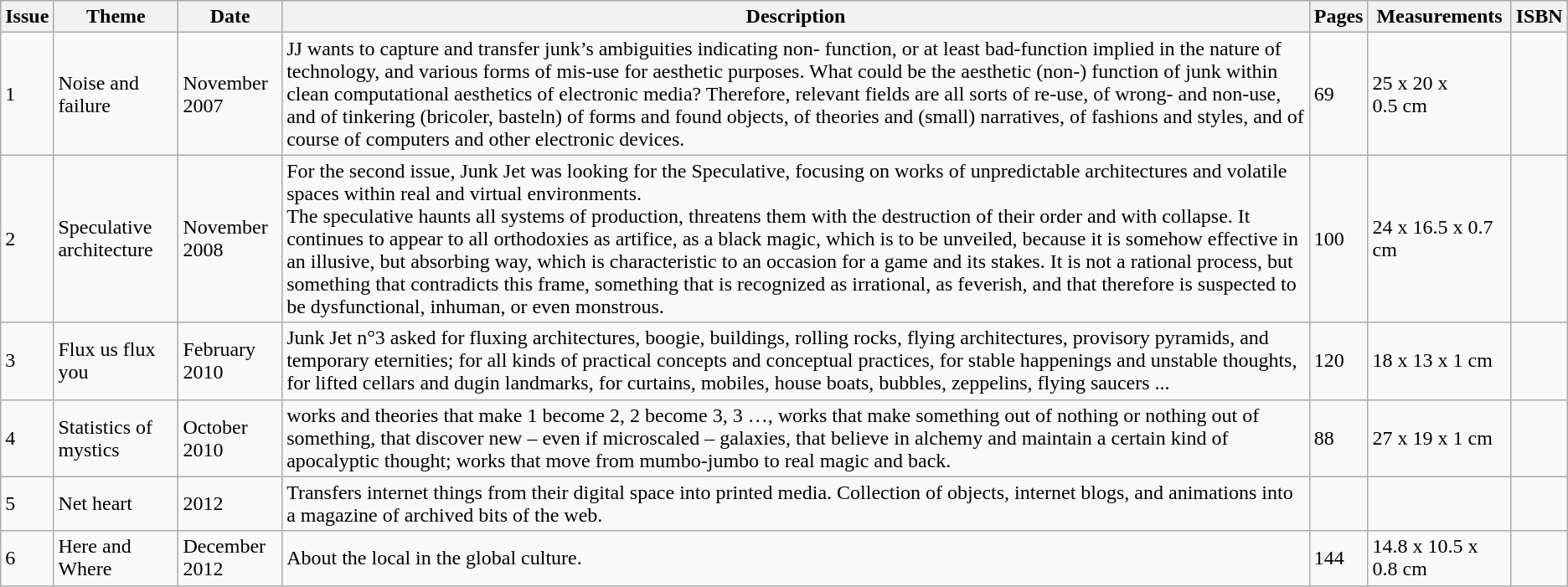<table class="wikitable">
<tr>
<th>Issue</th>
<th>Theme</th>
<th>Date</th>
<th>Description</th>
<th>Pages</th>
<th>Measurements</th>
<th>ISBN</th>
</tr>
<tr>
<td>1</td>
<td>Noise and failure</td>
<td>November 2007</td>
<td>JJ wants to capture and transfer junk’s ambiguities indicating non- function, or at least bad-function implied in the nature of technology, and various forms of mis-use for aesthetic purposes. What could be the aesthetic (non-) function of junk within clean computational aesthetics of electronic media? Therefore, relevant fields are all sorts of re-use, of wrong- and non-use, and of tinkering (bricoler, basteln) of forms and found objects, of theories and (small) narratives, of fashions and styles, and of course of computers and other electronic devices.</td>
<td>69</td>
<td>25 x 20 x 0.5 cm</td>
<td></td>
</tr>
<tr>
<td>2</td>
<td>Speculative architecture</td>
<td>November 2008</td>
<td>For the second issue, Junk Jet was looking for the Speculative, focusing on works of unpredictable architectures and volatile spaces within real and virtual environments.<br>The speculative haunts all systems of production, threatens them with the destruction of their order and with collapse. It continues to appear to all orthodoxies as artifice, as a black magic, which is to be unveiled, because it is somehow effective in an illusive, but absorbing way, which is characteristic to an occasion for a game and its stakes. It is not a rational process, but something that contradicts this frame, something that is recognized as irrational, as feverish, and that therefore is suspected to be dysfunctional, inhuman, or even monstrous.</td>
<td>100</td>
<td>24 x 16.5 x 0.7 cm</td>
<td></td>
</tr>
<tr>
<td>3</td>
<td>Flux us flux you</td>
<td>February 2010</td>
<td>Junk Jet n°3 asked for fluxing architectures, boogie, buildings, rolling rocks, flying architectures, provisory pyramids, and temporary eternities; for all kinds of practical concepts and conceptual practices, for stable happenings and unstable thoughts, for lifted cellars and dugin landmarks, for curtains, mobiles, house boats, bubbles, zeppelins, flying saucers ...</td>
<td>120</td>
<td>18 x 13 x 1 cm</td>
<td></td>
</tr>
<tr>
<td>4</td>
<td>Statistics of mystics</td>
<td>October 2010</td>
<td>works and theories that make 1 become 2, 2 become 3, 3 …, works that make something out of nothing or nothing out of something, that discover new – even if microscaled – galaxies, that believe in alchemy and maintain a certain kind of apocalyptic thought; works that move from mumbo-jumbo to real magic and back.</td>
<td>88</td>
<td>27 x 19 x 1 cm</td>
<td></td>
</tr>
<tr>
<td>5</td>
<td>Net heart</td>
<td>2012</td>
<td>Transfers internet things from their digital space into printed media. Collection of objects, internet blogs, and animations into a magazine of archived bits of the web.</td>
<td></td>
<td></td>
<td></td>
</tr>
<tr>
<td>6</td>
<td>Here and Where</td>
<td>December 2012</td>
<td>About the local in the global culture.</td>
<td>144</td>
<td>14.8 x 10.5 x 0.8 cm</td>
<td></td>
</tr>
</table>
